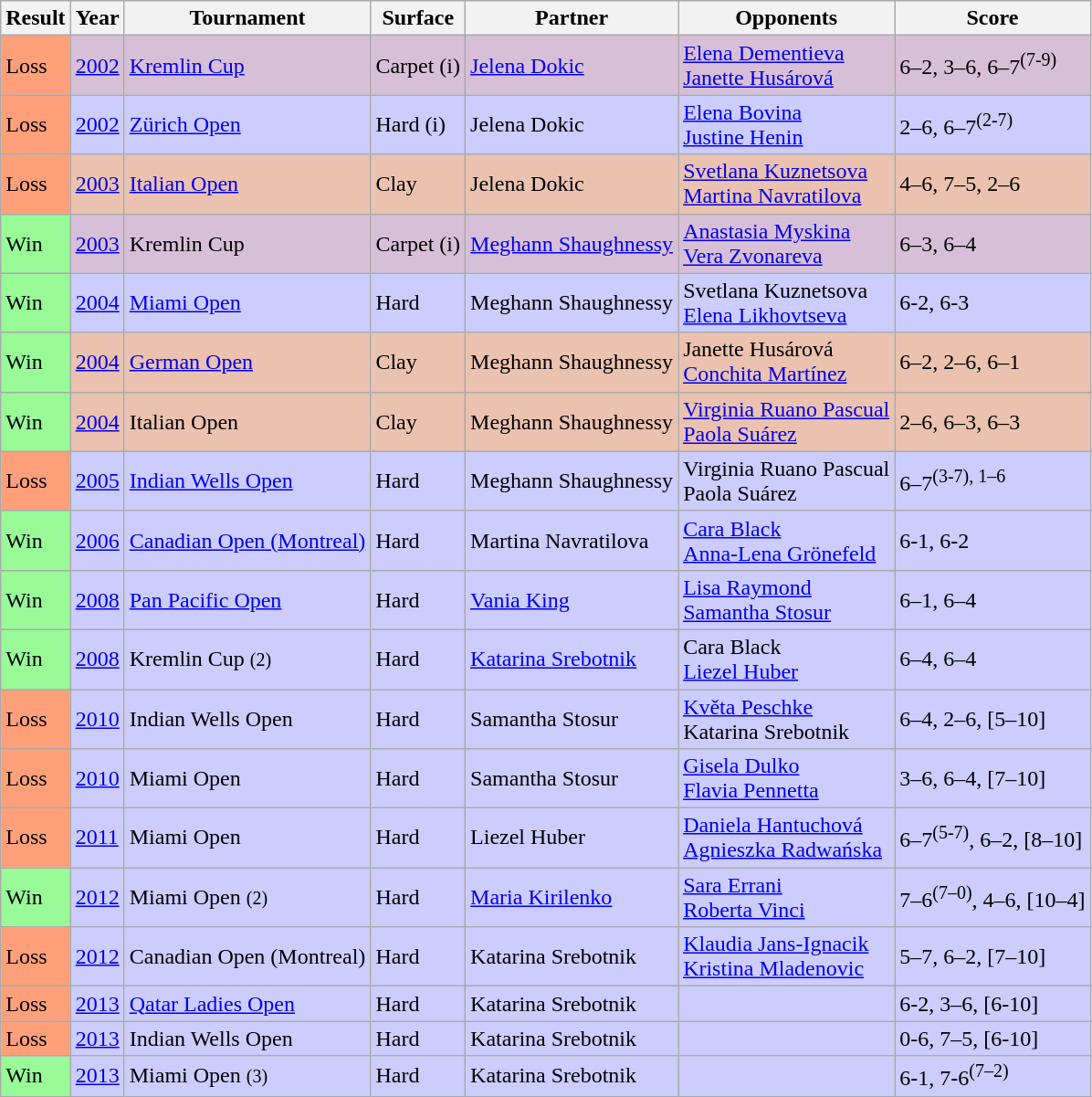<table class="sortable wikitable">
<tr>
<th>Result</th>
<th>Year</th>
<th>Tournament</th>
<th>Surface</th>
<th>Partner</th>
<th>Opponents</th>
<th class="unsortable">Score</th>
</tr>
<tr bgcolor=thistle>
<td bgcolor=#ffa07a>Loss</td>
<td><a href='#'>2002</a></td>
<td><a href='#'>Kremlin Cup</a></td>
<td>Carpet (i)</td>
<td> <a href='#'>Jelena Dokic</a></td>
<td> <a href='#'>Elena Dementieva</a> <br> <a href='#'>Janette Husárová</a></td>
<td>6–2, 3–6, 6–7<sup>(7-9)</sup></td>
</tr>
<tr bgcolor=#CCCCFF>
<td bgcolor=#ffa07a>Loss</td>
<td><a href='#'>2002</a></td>
<td><a href='#'>Zürich Open</a></td>
<td>Hard (i)</td>
<td> Jelena Dokic</td>
<td> <a href='#'>Elena Bovina</a> <br> <a href='#'>Justine Henin</a></td>
<td>2–6, 6–7<sup>(2-7)</sup></td>
</tr>
<tr bgcolor=EBC2AF>
<td bgcolor=#ffa07a>Loss</td>
<td><a href='#'>2003</a></td>
<td><a href='#'>Italian Open</a></td>
<td>Clay</td>
<td> Jelena Dokic</td>
<td> <a href='#'>Svetlana Kuznetsova</a> <br> <a href='#'>Martina Navratilova</a></td>
<td>4–6, 7–5, 2–6</td>
</tr>
<tr bgcolor=thistle>
<td bgcolor=#98fb98>Win</td>
<td><a href='#'>2003</a></td>
<td>Kremlin Cup</td>
<td>Carpet (i)</td>
<td> <a href='#'>Meghann Shaughnessy</a></td>
<td> <a href='#'>Anastasia Myskina</a> <br> <a href='#'>Vera Zvonareva</a></td>
<td>6–3, 6–4</td>
</tr>
<tr bgcolor=#CCCCFF>
<td bgcolor=#98fb98>Win</td>
<td><a href='#'>2004</a></td>
<td><a href='#'>Miami Open</a></td>
<td>Hard</td>
<td> Meghann Shaughnessy</td>
<td> Svetlana Kuznetsova <br> <a href='#'>Elena Likhovtseva</a></td>
<td>6-2, 6-3</td>
</tr>
<tr bgcolor=EBC2AF>
<td bgcolor=#98fb98>Win</td>
<td><a href='#'>2004</a></td>
<td><a href='#'>German Open</a></td>
<td>Clay</td>
<td> Meghann Shaughnessy</td>
<td> Janette Husárová <br> <a href='#'>Conchita Martínez</a></td>
<td>6–2, 2–6, 6–1</td>
</tr>
<tr bgcolor=EBC2AF>
<td bgcolor=#98fb98>Win</td>
<td><a href='#'>2004</a></td>
<td>Italian Open</td>
<td>Clay</td>
<td> Meghann Shaughnessy</td>
<td> <a href='#'>Virginia Ruano Pascual</a> <br> <a href='#'>Paola Suárez</a></td>
<td>2–6, 6–3, 6–3</td>
</tr>
<tr bgcolor=#CCCCFF>
<td bgcolor=#ffa07a>Loss</td>
<td><a href='#'>2005</a></td>
<td><a href='#'>Indian Wells Open</a></td>
<td>Hard</td>
<td> Meghann Shaughnessy</td>
<td> Virginia Ruano Pascual <br> Paola Suárez</td>
<td>6–7<sup>(3-7), 1–6</sup></td>
</tr>
<tr bgcolor=#CCCCFF>
<td bgcolor=#98fb98>Win</td>
<td><a href='#'>2006</a></td>
<td><a href='#'>Canadian Open (Montreal)</a></td>
<td>Hard</td>
<td> Martina Navratilova</td>
<td> <a href='#'>Cara Black</a> <br> <a href='#'>Anna-Lena Grönefeld</a></td>
<td>6-1, 6-2</td>
</tr>
<tr bgcolor=#CCCCFF>
<td bgcolor=#98fb98>Win</td>
<td><a href='#'>2008</a></td>
<td><a href='#'>Pan Pacific Open</a></td>
<td>Hard</td>
<td> <a href='#'>Vania King</a></td>
<td> <a href='#'>Lisa Raymond</a> <br> <a href='#'>Samantha Stosur</a></td>
<td>6–1, 6–4</td>
</tr>
<tr bgcolor=#CCCCFF>
<td bgcolor=#98fb98>Win</td>
<td><a href='#'>2008</a></td>
<td>Kremlin Cup <small>(2)</small></td>
<td>Hard</td>
<td> <a href='#'>Katarina Srebotnik</a></td>
<td> Cara Black <br> <a href='#'>Liezel Huber</a></td>
<td>6–4, 6–4</td>
</tr>
<tr bgcolor=#CCCCFF>
<td bgcolor=#ffa07a>Loss</td>
<td><a href='#'>2010</a></td>
<td>Indian Wells Open</td>
<td>Hard</td>
<td> Samantha Stosur</td>
<td> <a href='#'>Květa Peschke</a> <br> Katarina Srebotnik</td>
<td>6–4, 2–6, [5–10]</td>
</tr>
<tr bgcolor=#CCCCFF>
<td bgcolor=#ffa07a>Loss</td>
<td><a href='#'>2010</a></td>
<td>Miami Open</td>
<td>Hard</td>
<td> Samantha Stosur</td>
<td> <a href='#'>Gisela Dulko</a> <br> <a href='#'>Flavia Pennetta</a></td>
<td>3–6, 6–4, [7–10]</td>
</tr>
<tr bgcolor=#CCCCFF>
<td bgcolor=#ffa07a>Loss</td>
<td><a href='#'>2011</a></td>
<td>Miami Open</td>
<td>Hard</td>
<td> Liezel Huber</td>
<td> <a href='#'>Daniela Hantuchová</a> <br> <a href='#'>Agnieszka Radwańska</a></td>
<td>6–7<sup>(5-7)</sup>, 6–2, [8–10]</td>
</tr>
<tr bgcolor=#CCCCFF>
<td bgcolor=#98fb98>Win</td>
<td><a href='#'>2012</a></td>
<td>Miami Open <small>(2)</small></td>
<td>Hard</td>
<td> <a href='#'>Maria Kirilenko</a></td>
<td> <a href='#'>Sara Errani</a> <br> <a href='#'>Roberta Vinci</a></td>
<td>7–6<sup>(7–0)</sup>, 4–6, [10–4]</td>
</tr>
<tr bgcolor=#CCCCFF>
<td bgcolor=#ffa07a>Loss</td>
<td><a href='#'>2012</a></td>
<td>Canadian Open (Montreal)</td>
<td>Hard</td>
<td> Katarina Srebotnik</td>
<td> <a href='#'>Klaudia Jans-Ignacik</a> <br> <a href='#'>Kristina Mladenovic</a></td>
<td>5–7, 6–2, [7–10]</td>
</tr>
<tr bgcolor=#CCCCFF>
<td bgcolor=#ffa07a>Loss</td>
<td><a href='#'>2013</a></td>
<td><a href='#'>Qatar Ladies Open</a></td>
<td>Hard</td>
<td> Katarina Srebotnik</td>
<td></td>
<td>6-2, 3–6, [6-10]</td>
</tr>
<tr bgcolor=#CCCCFF>
<td bgcolor=#ffa07a>Loss</td>
<td><a href='#'>2013</a></td>
<td>Indian Wells Open</td>
<td>Hard</td>
<td> Katarina Srebotnik</td>
<td></td>
<td>0-6, 7–5, [6-10]</td>
</tr>
<tr bgcolor=#CCCCFF>
<td bgcolor=#98fb98>Win</td>
<td><a href='#'>2013</a></td>
<td>Miami Open <small>(3)</small></td>
<td>Hard</td>
<td> Katarina Srebotnik</td>
<td></td>
<td>6-1, 7-6<sup>(7–2)</sup></td>
</tr>
</table>
